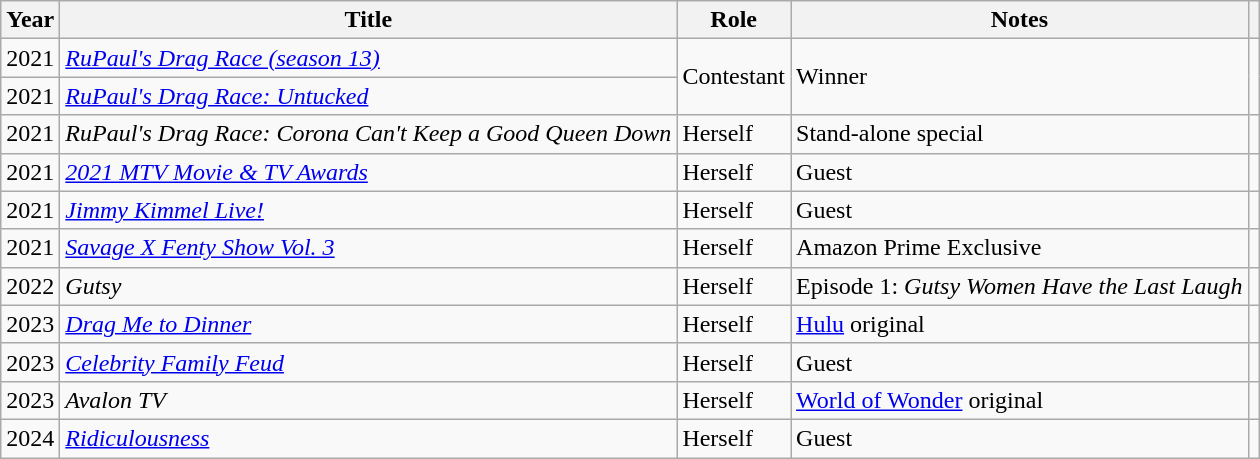<table class="wikitable">
<tr>
<th>Year</th>
<th>Title</th>
<th>Role</th>
<th>Notes</th>
<th style="text-align: center;" class="unsortable"></th>
</tr>
<tr>
<td>2021</td>
<td><em><a href='#'>RuPaul's Drag Race (season 13)</a></em></td>
<td rowspan="2">Contestant</td>
<td rowspan="2">Winner</td>
<td rowspan="2"></td>
</tr>
<tr>
<td>2021</td>
<td><em><a href='#'>RuPaul's Drag Race: Untucked</a></em></td>
</tr>
<tr>
<td>2021</td>
<td><em>RuPaul's Drag Race: Corona Can't Keep a Good Queen Down</em></td>
<td>Herself</td>
<td>Stand-alone special</td>
<td></td>
</tr>
<tr>
<td>2021</td>
<td><em><a href='#'>2021 MTV Movie & TV Awards</a></em></td>
<td>Herself</td>
<td>Guest</td>
<td></td>
</tr>
<tr>
<td>2021</td>
<td><em><a href='#'>Jimmy Kimmel Live!</a></em></td>
<td>Herself</td>
<td>Guest</td>
<td></td>
</tr>
<tr>
<td>2021</td>
<td><em><a href='#'>Savage X Fenty Show Vol. 3</a></em></td>
<td>Herself</td>
<td>Amazon Prime Exclusive</td>
<td style="text-align: center;"></td>
</tr>
<tr>
<td>2022</td>
<td><em>Gutsy</em></td>
<td>Herself</td>
<td>Episode 1: <em>Gutsy Women Have the Last Laugh</em></td>
<td></td>
</tr>
<tr>
<td>2023</td>
<td><em><a href='#'>Drag Me to Dinner</a></em></td>
<td>Herself</td>
<td><a href='#'>Hulu</a> original</td>
<td style="text-align: center;"></td>
</tr>
<tr>
<td>2023</td>
<td><em><a href='#'>Celebrity Family Feud</a></em></td>
<td>Herself</td>
<td>Guest</td>
<td style="text-align: center;"></td>
</tr>
<tr>
<td>2023</td>
<td><em>Avalon TV</em></td>
<td>Herself</td>
<td><a href='#'>World of Wonder</a> original</td>
<td style="text-align: center;"></td>
</tr>
<tr>
<td>2024</td>
<td><em><a href='#'>Ridiculousness</a></em></td>
<td>Herself</td>
<td>Guest</td>
<td></td>
</tr>
</table>
